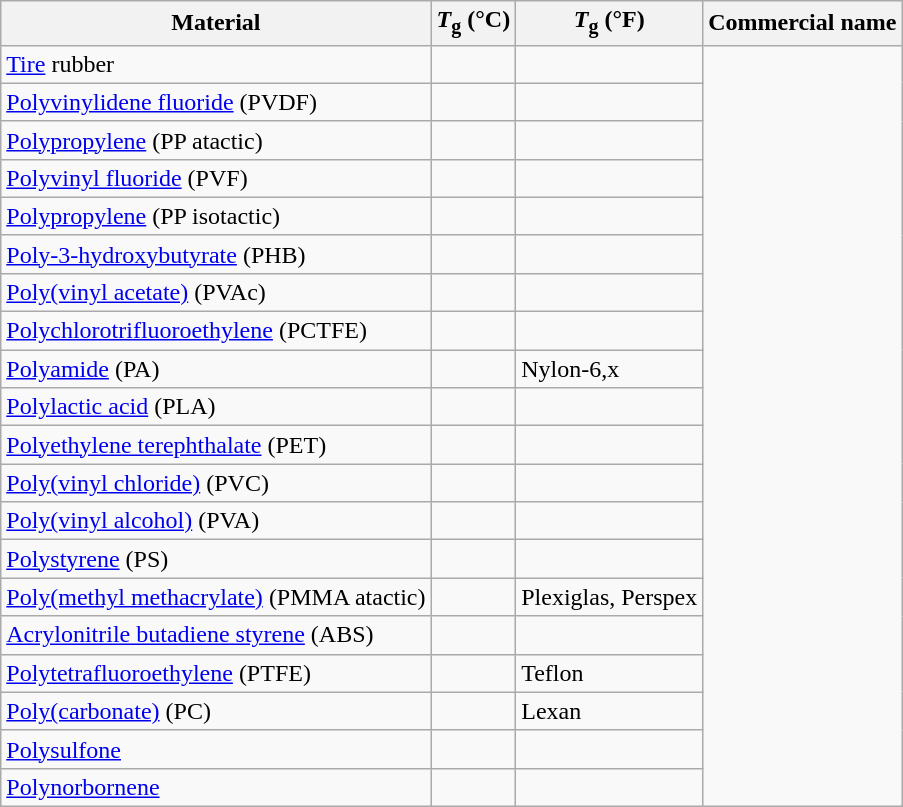<table class="wikitable sortable">
<tr>
<th>Material</th>
<th><em>T</em><sub>g</sub> (°C)</th>
<th><em>T</em><sub>g</sub> (°F)</th>
<th>Commercial name</th>
</tr>
<tr>
<td><a href='#'>Tire</a> rubber</td>
<td></td>
<td></td>
</tr>
<tr>
<td><a href='#'>Polyvinylidene fluoride</a> (PVDF)</td>
<td></td>
<td></td>
</tr>
<tr>
<td><a href='#'>Polypropylene</a> (PP atactic)</td>
<td></td>
<td></td>
</tr>
<tr>
<td><a href='#'>Polyvinyl fluoride</a> (PVF)</td>
<td></td>
<td></td>
</tr>
<tr>
<td><a href='#'>Polypropylene</a> (PP isotactic)</td>
<td></td>
<td></td>
</tr>
<tr>
<td><a href='#'>Poly-3-hydroxybutyrate</a> (PHB)</td>
<td></td>
<td></td>
</tr>
<tr>
<td><a href='#'>Poly(vinyl acetate)</a> (PVAc)</td>
<td></td>
<td></td>
</tr>
<tr>
<td><a href='#'>Polychlorotrifluoroethylene</a> (PCTFE)</td>
<td></td>
<td></td>
</tr>
<tr>
<td><a href='#'>Polyamide</a> (PA)</td>
<td></td>
<td>Nylon-6,x</td>
</tr>
<tr>
<td><a href='#'>Polylactic acid</a> (PLA)</td>
<td></td>
<td></td>
</tr>
<tr>
<td><a href='#'>Polyethylene terephthalate</a> (PET)</td>
<td></td>
<td></td>
</tr>
<tr>
<td><a href='#'>Poly(vinyl chloride)</a> (PVC)</td>
<td></td>
<td></td>
</tr>
<tr>
<td><a href='#'>Poly(vinyl alcohol)</a> (PVA)</td>
<td></td>
<td></td>
</tr>
<tr>
<td><a href='#'>Polystyrene</a> (PS)</td>
<td></td>
<td></td>
</tr>
<tr>
<td><a href='#'>Poly(methyl methacrylate)</a> (PMMA atactic)</td>
<td></td>
<td>Plexiglas, Perspex</td>
</tr>
<tr>
<td><a href='#'>Acrylonitrile butadiene styrene</a> (ABS)</td>
<td></td>
<td></td>
</tr>
<tr>
<td><a href='#'>Polytetrafluoroethylene</a> (PTFE)</td>
<td></td>
<td>Teflon</td>
</tr>
<tr>
<td><a href='#'>Poly(carbonate)</a> (PC)</td>
<td></td>
<td>Lexan</td>
</tr>
<tr>
<td><a href='#'>Polysulfone</a></td>
<td></td>
<td></td>
</tr>
<tr>
<td><a href='#'>Polynorbornene</a></td>
<td></td>
<td></td>
</tr>
</table>
